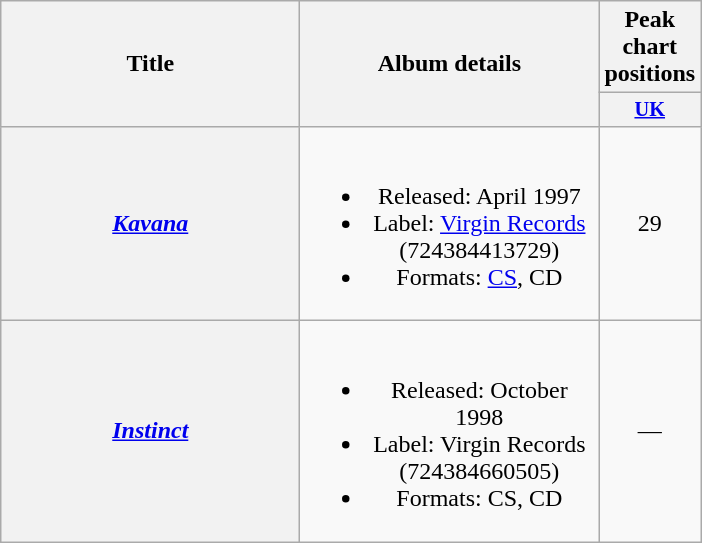<table class="wikitable plainrowheaders" style="text-align:center;">
<tr>
<th scope="col" rowspan="2" style="width:12em;">Title</th>
<th scope="col" rowspan="2" style="width:12em;">Album details</th>
<th scope="col" colspan="1">Peak chart positions</th>
</tr>
<tr>
<th style="width:3em;font-size:85%"><a href='#'>UK</a></th>
</tr>
<tr>
<th scope="row"><em><a href='#'>Kavana</a></em></th>
<td><br><ul><li>Released: April 1997</li><li>Label: <a href='#'>Virgin Records</a> (724384413729)</li><li>Formats: <a href='#'>CS</a>, CD</li></ul></td>
<td>29</td>
</tr>
<tr>
<th scope="row"><em><a href='#'>Instinct</a></em></th>
<td><br><ul><li>Released: October 1998</li><li>Label: Virgin Records (724384660505)</li><li>Formats: CS, CD</li></ul></td>
<td>—</td>
</tr>
</table>
